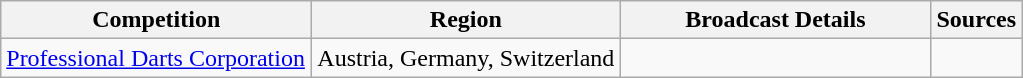<table class="wikitable">
<tr>
<th width="200">Competition</th>
<th>Region</th>
<th width="200">Broadcast Details</th>
<th>Sources</th>
</tr>
<tr>
<td><a href='#'>Professional Darts Corporation</a></td>
<td>Austria, Germany, Switzerland</td>
<td></td>
<td></td>
</tr>
</table>
